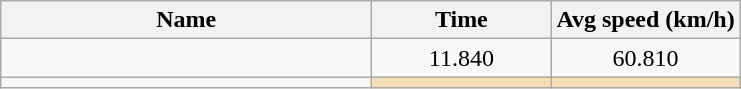<table class="wikitable sortable" style="text-align:center;">
<tr>
<th style="width:15em">Name</th>
<th style="width:7em">Time</th>
<th>Avg speed (km/h)</th>
</tr>
<tr>
<td align=left></td>
<td>11.840</td>
<td>60.810</td>
</tr>
<tr>
<td align=left></td>
<td bgcolor=wheat></td>
<td bgcolor=wheat></td>
</tr>
</table>
